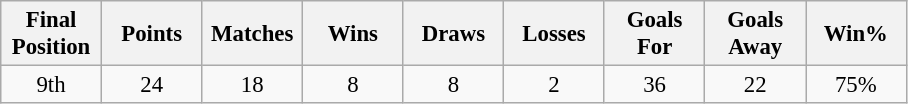<table class="wikitable" style="font-size: 95%; text-align: center;">
<tr>
<th width=60>Final Position</th>
<th width=60>Points</th>
<th width=60>Matches</th>
<th width=60>Wins</th>
<th width=60>Draws</th>
<th width=60>Losses</th>
<th width=60>Goals For</th>
<th width=60>Goals Away</th>
<th width=60>Win%</th>
</tr>
<tr>
<td>9th</td>
<td>24</td>
<td>18</td>
<td>8</td>
<td>8</td>
<td>2</td>
<td>36</td>
<td>22</td>
<td>75%</td>
</tr>
</table>
